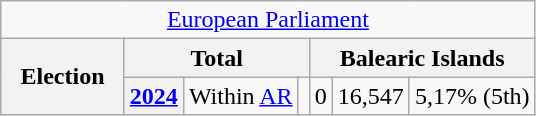<table class="wikitable" style="text-align:right;">
<tr>
<td colspan="12" align="center"><a href='#'>European Parliament</a></td>
</tr>
<tr>
<th rowspan="2" width="75">Election</th>
<th colspan="4">Total</th>
<th colspan="3">Balearic Islands</th>
</tr>
<tr>
<th><a href='#'>2024</a></th>
<td align="left" colspan="2">Within <a href='#'>AR</a></td>
<td></td>
<td>0</td>
<td>16,547</td>
<td>5,17% (5th)</td>
</tr>
</table>
